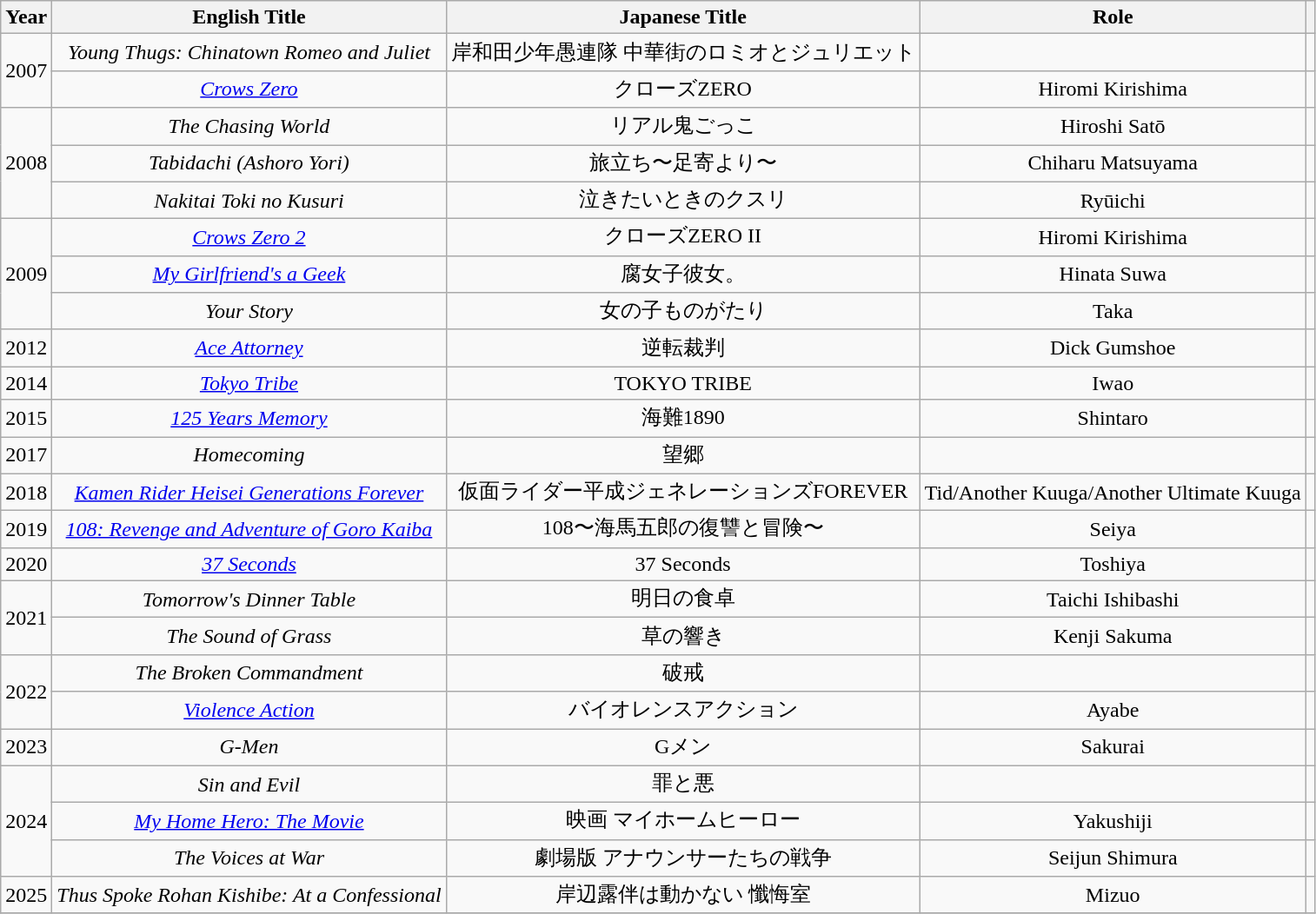<table class="wikitable sortable" style="text-align:center;">
<tr>
<th>Year</th>
<th>English Title</th>
<th>Japanese Title</th>
<th>Role</th>
<th class="unsortable"></th>
</tr>
<tr>
<td rowspan=2>2007</td>
<td><em>Young Thugs: Chinatown Romeo and Juliet</em></td>
<td>岸和田少年愚連隊 中華街のロミオとジュリエット</td>
<td></td>
<td></td>
</tr>
<tr>
<td><em><a href='#'>Crows Zero</a></em></td>
<td>クローズZERO</td>
<td>Hiromi Kirishima</td>
<td></td>
</tr>
<tr>
<td rowspan=3>2008</td>
<td><em>The Chasing World</em></td>
<td>リアル鬼ごっこ</td>
<td>Hiroshi Satō</td>
<td></td>
</tr>
<tr>
<td><em>Tabidachi (Ashoro Yori)</em></td>
<td>旅立ち〜足寄より〜</td>
<td>Chiharu Matsuyama</td>
<td></td>
</tr>
<tr>
<td><em>Nakitai Toki no Kusuri</em></td>
<td>泣きたいときのクスリ</td>
<td>Ryūichi</td>
<td></td>
</tr>
<tr>
<td rowspan=3>2009</td>
<td><em><a href='#'>Crows Zero 2</a></em></td>
<td>クローズZERO II</td>
<td>Hiromi Kirishima</td>
<td></td>
</tr>
<tr>
<td><em><a href='#'>My Girlfriend's a Geek</a></em></td>
<td>腐女子彼女。</td>
<td>Hinata Suwa</td>
<td></td>
</tr>
<tr>
<td><em>Your Story</em></td>
<td>女の子ものがたり</td>
<td>Taka</td>
<td></td>
</tr>
<tr>
<td>2012</td>
<td><em><a href='#'>Ace Attorney</a></em></td>
<td>逆転裁判</td>
<td>Dick Gumshoe</td>
<td></td>
</tr>
<tr>
<td>2014</td>
<td><em><a href='#'>Tokyo Tribe</a></em></td>
<td>TOKYO TRIBE</td>
<td>Iwao</td>
<td></td>
</tr>
<tr>
<td>2015</td>
<td><em><a href='#'>125 Years Memory</a></em></td>
<td>海難1890</td>
<td>Shintaro</td>
<td></td>
</tr>
<tr>
<td>2017</td>
<td><em>Homecoming</em></td>
<td>望郷</td>
<td></td>
<td></td>
</tr>
<tr>
<td>2018</td>
<td><em><a href='#'>Kamen Rider Heisei Generations Forever</a></em></td>
<td>仮面ライダー平成ジェネレーションズFOREVER</td>
<td>Tid/Another Kuuga/Another Ultimate Kuuga</td>
<td></td>
</tr>
<tr>
<td>2019</td>
<td><em><a href='#'>108: Revenge and Adventure of Goro Kaiba</a></em></td>
<td>108〜海馬五郎の復讐と冒険〜</td>
<td>Seiya</td>
<td></td>
</tr>
<tr>
<td>2020</td>
<td><em><a href='#'>37 Seconds</a></em></td>
<td>37 Seconds</td>
<td>Toshiya</td>
<td></td>
</tr>
<tr>
<td rowspan=2>2021</td>
<td><em>Tomorrow's Dinner Table</em></td>
<td>明日の食卓</td>
<td>Taichi Ishibashi</td>
<td></td>
</tr>
<tr>
<td><em>The Sound of Grass</em></td>
<td>草の響き</td>
<td>Kenji Sakuma</td>
<td></td>
</tr>
<tr>
<td rowspan=2>2022</td>
<td><em>The Broken Commandment</em></td>
<td>破戒</td>
<td></td>
<td></td>
</tr>
<tr>
<td><em><a href='#'>Violence Action</a></em></td>
<td>バイオレンスアクション</td>
<td>Ayabe</td>
<td></td>
</tr>
<tr>
<td>2023</td>
<td><em>G-Men</em></td>
<td>Gメン</td>
<td>Sakurai</td>
<td></td>
</tr>
<tr>
<td rowspan=3>2024</td>
<td><em>Sin and Evil</em></td>
<td>罪と悪</td>
<td></td>
<td></td>
</tr>
<tr>
<td><em><a href='#'>My Home Hero: The Movie</a></em></td>
<td>映画 マイホームヒーロー</td>
<td>Yakushiji</td>
<td></td>
</tr>
<tr>
<td><em>The Voices at War</em></td>
<td>劇場版 アナウンサーたちの戦争</td>
<td>Seijun Shimura</td>
<td></td>
</tr>
<tr>
<td>2025</td>
<td><em>Thus Spoke Rohan Kishibe: At a Confessional</em></td>
<td>岸辺露伴は動かない 懺悔室</td>
<td>Mizuo</td>
<td></td>
</tr>
<tr>
</tr>
</table>
